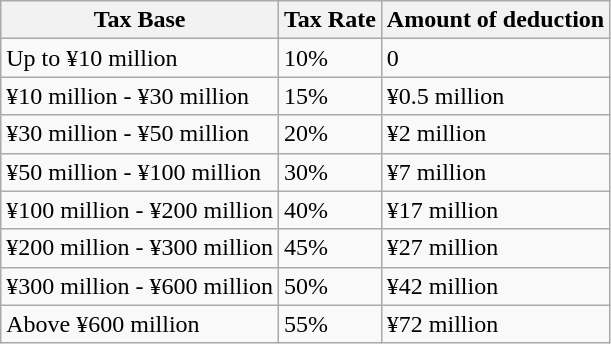<table class="wikitable">
<tr>
<th>Tax Base</th>
<th>Tax Rate</th>
<th>Amount of deduction</th>
</tr>
<tr>
<td>Up to ¥10 million</td>
<td>10%</td>
<td>0</td>
</tr>
<tr>
<td>¥10 million - ¥30 million</td>
<td>15%</td>
<td>¥0.5 million</td>
</tr>
<tr>
<td>¥30 million - ¥50 million</td>
<td>20%</td>
<td>¥2 million</td>
</tr>
<tr>
<td>¥50 million - ¥100 million</td>
<td>30%</td>
<td>¥7 million</td>
</tr>
<tr>
<td>¥100 million - ¥200 million</td>
<td>40%</td>
<td>¥17 million</td>
</tr>
<tr>
<td>¥200 million - ¥300 million</td>
<td>45%</td>
<td>¥27 million</td>
</tr>
<tr>
<td>¥300 million - ¥600 million</td>
<td>50%</td>
<td>¥42 million</td>
</tr>
<tr>
<td>Above ¥600 million</td>
<td>55%</td>
<td>¥72 million</td>
</tr>
</table>
